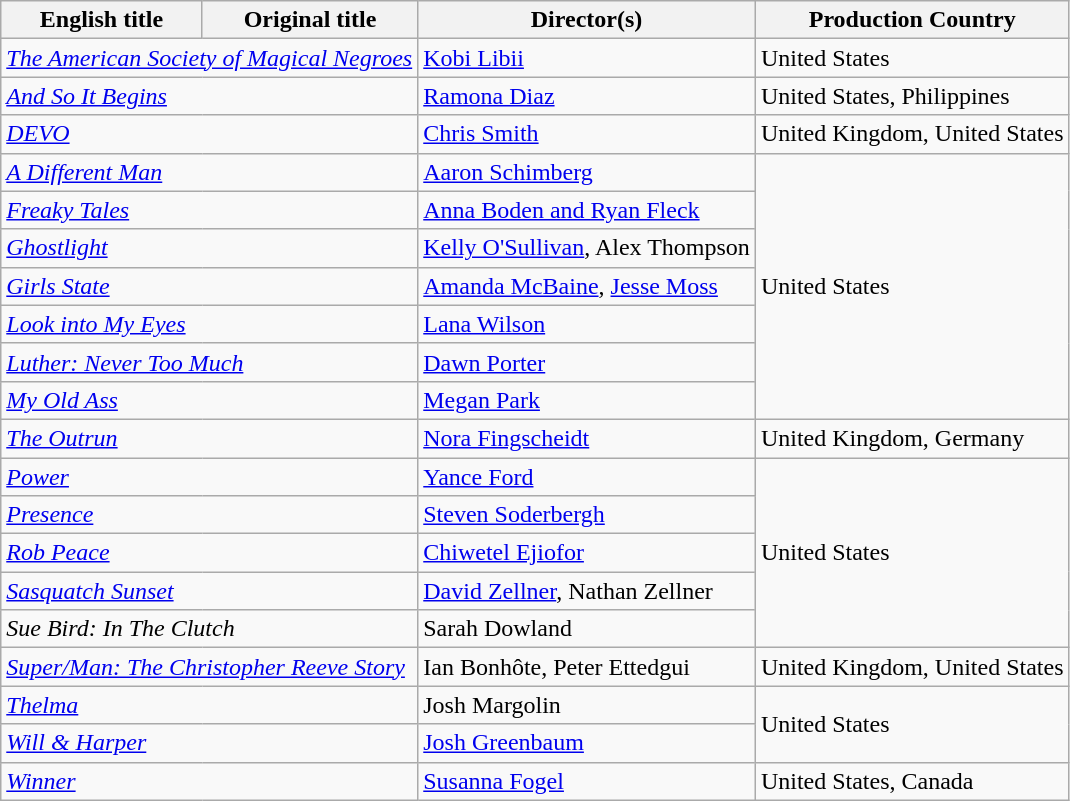<table class="wikitable plainrowheaders" style="margin-bottom:4px">
<tr>
<th scope="col">English title</th>
<th scope="col">Original title</th>
<th scope="col">Director(s)</th>
<th scope="col">Production Country</th>
</tr>
<tr>
<td colspan="2" scope="row"><em><a href='#'>The American Society of Magical Negroes</a></em></td>
<td><a href='#'>Kobi Libii</a></td>
<td>United States</td>
</tr>
<tr>
<td colspan="2" scope="row"><em><a href='#'>And So It Begins</a></em></td>
<td><a href='#'>Ramona Diaz</a></td>
<td>United States, Philippines</td>
</tr>
<tr>
<td colspan="2" scope="row"><em><a href='#'>DEVO</a></em></td>
<td><a href='#'>Chris Smith</a></td>
<td>United Kingdom, United States</td>
</tr>
<tr>
<td colspan="2" scope="row"><em><a href='#'>A Different Man</a></em></td>
<td><a href='#'>Aaron Schimberg</a></td>
<td rowspan="7">United States</td>
</tr>
<tr>
<td colspan="2" scope="row"><em><a href='#'>Freaky Tales</a></em></td>
<td><a href='#'>Anna Boden and Ryan Fleck</a></td>
</tr>
<tr>
<td colspan="2" scope="row"><em><a href='#'>Ghostlight</a></em></td>
<td><a href='#'>Kelly O'Sullivan</a>, Alex Thompson</td>
</tr>
<tr>
<td colspan="2" scope="row"><em><a href='#'>Girls State</a></em></td>
<td><a href='#'>Amanda McBaine</a>, <a href='#'>Jesse Moss</a></td>
</tr>
<tr>
<td colspan="2" scope="row"><em><a href='#'>Look into My Eyes</a></em></td>
<td><a href='#'>Lana Wilson</a></td>
</tr>
<tr>
<td colspan="2" scope="row"><em><a href='#'>Luther: Never Too Much</a></em></td>
<td><a href='#'>Dawn Porter</a></td>
</tr>
<tr>
<td colspan="2" scope="row"><em><a href='#'>My Old Ass</a></em></td>
<td><a href='#'>Megan Park</a></td>
</tr>
<tr>
<td colspan="2" scope="row"><em><a href='#'>The Outrun</a></em></td>
<td><a href='#'>Nora Fingscheidt</a></td>
<td>United Kingdom, Germany</td>
</tr>
<tr>
<td colspan="2" scope="row"><em><a href='#'>Power</a></em></td>
<td><a href='#'>Yance Ford</a></td>
<td rowspan="5">United States</td>
</tr>
<tr>
<td colspan="2" scope="row"><em><a href='#'>Presence</a></em></td>
<td><a href='#'>Steven Soderbergh</a></td>
</tr>
<tr>
<td colspan="2" scope="row"><em><a href='#'>Rob Peace</a></em></td>
<td><a href='#'>Chiwetel Ejiofor</a></td>
</tr>
<tr>
<td colspan="2" scope="row"><em><a href='#'>Sasquatch Sunset</a></em></td>
<td><a href='#'>David Zellner</a>, Nathan Zellner</td>
</tr>
<tr>
<td colspan="2" scope="row"><em>Sue Bird: In The Clutch</em></td>
<td>Sarah Dowland</td>
</tr>
<tr>
<td colspan="2" scope="row"><em><a href='#'>Super/Man: The Christopher Reeve Story</a></em></td>
<td>Ian Bonhôte, Peter Ettedgui</td>
<td>United Kingdom, United States</td>
</tr>
<tr>
<td colspan="2" scope="row"><em><a href='#'>Thelma</a></em></td>
<td>Josh Margolin</td>
<td rowspan="2">United States</td>
</tr>
<tr>
<td colspan="2" scope="row"><em><a href='#'>Will & Harper</a></em></td>
<td><a href='#'>Josh Greenbaum</a></td>
</tr>
<tr>
<td colspan="2" scope="row"><em><a href='#'>Winner</a></em></td>
<td><a href='#'>Susanna Fogel</a></td>
<td>United States, Canada</td>
</tr>
</table>
